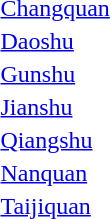<table>
<tr>
<td><a href='#'>Changquan</a></td>
<td></td>
<td></td>
<td></td>
</tr>
<tr>
<td><a href='#'>Daoshu</a></td>
<td></td>
<td></td>
<td></td>
</tr>
<tr>
<td><a href='#'>Gunshu</a></td>
<td></td>
<td></td>
<td></td>
</tr>
<tr>
<td><a href='#'>Jianshu</a></td>
<td></td>
<td></td>
<td></td>
</tr>
<tr>
<td><a href='#'>Qiangshu</a></td>
<td></td>
<td></td>
<td></td>
</tr>
<tr>
<td><a href='#'>Nanquan</a></td>
<td></td>
<td></td>
<td></td>
</tr>
<tr>
<td><a href='#'>Taijiquan</a></td>
<td></td>
<td></td>
<td></td>
</tr>
</table>
